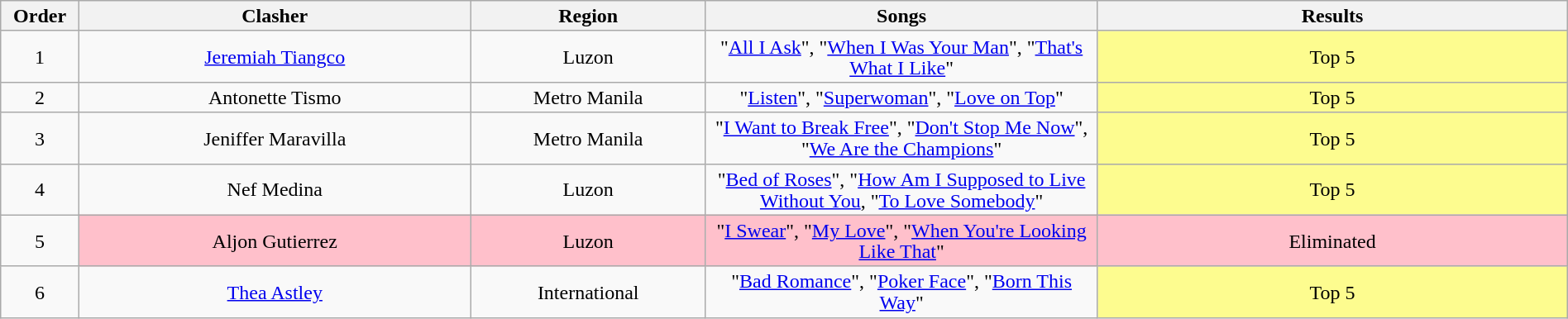<table class="wikitable" style="text-align:center; line-height:17px; width:100%;">
<tr>
<th width="5%">Order</th>
<th width="25%">Clasher</th>
<th>Region</th>
<th width="25%">Songs</th>
<th width="30%">Results</th>
</tr>
<tr>
<td>1</td>
<td><a href='#'>Jeremiah Tiangco</a></td>
<td>Luzon</td>
<td>"<a href='#'>All I Ask</a>", "<a href='#'>When I Was Your Man</a>", "<a href='#'>That's What I Like</a>"</td>
<td style="background:#fdfc8f;">Top 5</td>
</tr>
<tr>
<td>2</td>
<td>Antonette Tismo</td>
<td>Metro Manila</td>
<td>"<a href='#'>Listen</a>", "<a href='#'>Superwoman</a>", "<a href='#'>Love on Top</a>"</td>
<td style="background:#fdfc8f;">Top 5</td>
</tr>
<tr>
<td>3</td>
<td>Jeniffer Maravilla</td>
<td>Metro Manila</td>
<td>"<a href='#'>I Want to Break Free</a>", "<a href='#'>Don't Stop Me Now</a>", "<a href='#'>We Are the Champions</a>"</td>
<td style="background:#fdfc8f;">Top 5</td>
</tr>
<tr>
<td>4</td>
<td>Nef Medina</td>
<td>Luzon</td>
<td>"<a href='#'>Bed of Roses</a>", "<a href='#'>How Am I Supposed to Live Without You</a>, "<a href='#'>To Love Somebody</a>"</td>
<td style="background:#fdfc8f;">Top 5</td>
</tr>
<tr>
<td>5</td>
<td style="background:pink;">Aljon Gutierrez</td>
<td style="background:pink;">Luzon</td>
<td style="background:pink;">"<a href='#'>I Swear</a>", "<a href='#'>My Love</a>", "<a href='#'>When You're Looking Like That</a>"</td>
<td style="background:pink;">Eliminated</td>
</tr>
<tr>
<td>6</td>
<td><a href='#'>Thea Astley</a></td>
<td>International</td>
<td>"<a href='#'>Bad Romance</a>", "<a href='#'>Poker Face</a>", "<a href='#'>Born This Way</a>"</td>
<td style="background:#fdfc8f;">Top 5</td>
</tr>
</table>
